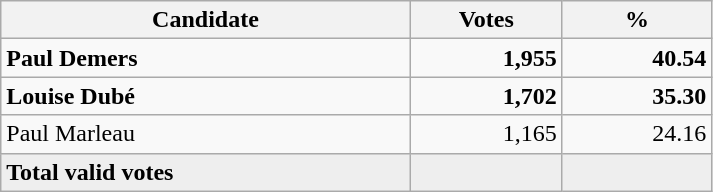<table style="width:475px;" class="wikitable">
<tr>
<th align="center">Candidate</th>
<th align="center">Votes</th>
<th align="center">%</th>
</tr>
<tr>
<td align="left"><strong>Paul Demers</strong></td>
<td align="right"><strong>1,955</strong></td>
<td align="right"><strong>40.54</strong></td>
</tr>
<tr>
<td align="left"><strong>Louise Dubé</strong></td>
<td align="right"><strong>1,702</strong></td>
<td align="right"><strong>35.30</strong></td>
</tr>
<tr>
<td align="left">Paul Marleau</td>
<td align="right">1,165</td>
<td align="right">24.16</td>
</tr>
<tr bgcolor="#EEEEEE">
<td align="left"><strong>Total valid votes</strong></td>
<td align="right"></td>
<td align="right"></td>
</tr>
</table>
